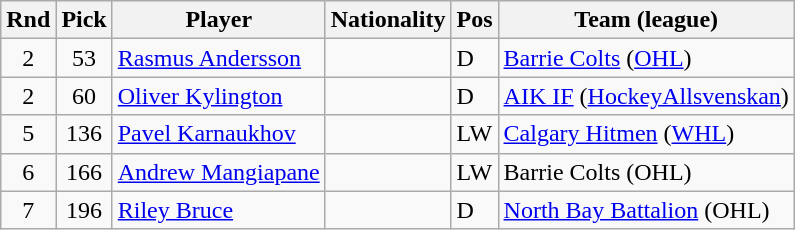<table class="wikitable"">
<tr>
<th>Rnd</th>
<th>Pick</th>
<th>Player</th>
<th>Nationality</th>
<th>Pos</th>
<th>Team (league)</th>
</tr>
<tr>
<td style="text-align:center">2</td>
<td style="text-align:center">53</td>
<td><a href='#'>Rasmus Andersson</a></td>
<td></td>
<td>D</td>
<td><a href='#'>Barrie Colts</a> (<a href='#'>OHL</a>)</td>
</tr>
<tr>
<td style="text-align:center">2</td>
<td style="text-align:center">60</td>
<td><a href='#'>Oliver Kylington</a></td>
<td></td>
<td>D</td>
<td><a href='#'>AIK IF</a> (<a href='#'>HockeyAllsvenskan</a>)</td>
</tr>
<tr>
<td style="text-align:center">5</td>
<td style="text-align:center">136</td>
<td><a href='#'>Pavel Karnaukhov</a></td>
<td></td>
<td>LW</td>
<td><a href='#'>Calgary Hitmen</a> (<a href='#'>WHL</a>)</td>
</tr>
<tr>
<td style="text-align:center">6</td>
<td style="text-align:center">166</td>
<td><a href='#'>Andrew Mangiapane</a></td>
<td></td>
<td>LW</td>
<td>Barrie Colts (OHL)</td>
</tr>
<tr>
<td style="text-align:center">7</td>
<td style="text-align:center">196</td>
<td><a href='#'>Riley Bruce</a></td>
<td></td>
<td>D</td>
<td><a href='#'>North Bay Battalion</a> (OHL)</td>
</tr>
</table>
